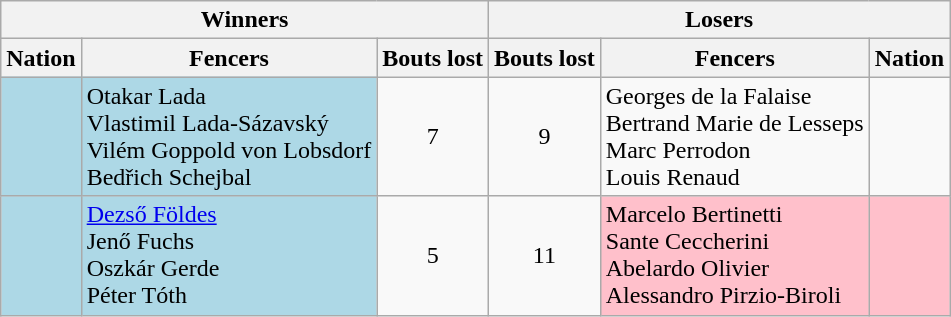<table class=wikitable>
<tr>
<th colspan=3>Winners</th>
<th colspan=3>Losers</th>
</tr>
<tr>
<th>Nation</th>
<th>Fencers</th>
<th>Bouts lost</th>
<th>Bouts lost</th>
<th>Fencers</th>
<th>Nation</th>
</tr>
<tr>
<td bgcolor=lightblue></td>
<td bgcolor=lightblue>Otakar Lada <br> Vlastimil Lada-Sázavský <br> Vilém Goppold von Lobsdorf <br> Bedřich Schejbal</td>
<td align=center>7</td>
<td align=center>9</td>
<td>Georges de la Falaise <br> Bertrand Marie de Lesseps <br> Marc Perrodon <br> Louis Renaud</td>
<td></td>
</tr>
<tr>
<td bgcolor=lightblue></td>
<td bgcolor=lightblue><a href='#'>Dezső Földes</a> <br> Jenő Fuchs <br> Oszkár Gerde <br> Péter Tóth</td>
<td align=center>5</td>
<td align=center>11</td>
<td bgcolor=pink>Marcelo Bertinetti <br> Sante Ceccherini <br> Abelardo Olivier <br> Alessandro Pirzio-Biroli</td>
<td bgcolor=pink></td>
</tr>
</table>
